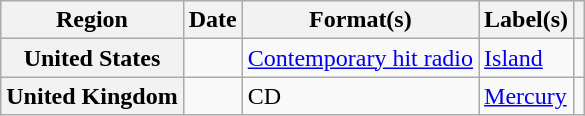<table class="wikitable plainrowheaders">
<tr>
<th scope="col">Region</th>
<th scope="col">Date</th>
<th scope="col">Format(s)</th>
<th scope="col">Label(s)</th>
<th scope="col"></th>
</tr>
<tr>
<th scope="row">United States</th>
<td></td>
<td><a href='#'>Contemporary hit radio</a></td>
<td><a href='#'>Island</a></td>
<td></td>
</tr>
<tr>
<th scope="row">United Kingdom</th>
<td></td>
<td>CD</td>
<td><a href='#'>Mercury</a></td>
<td></td>
</tr>
</table>
